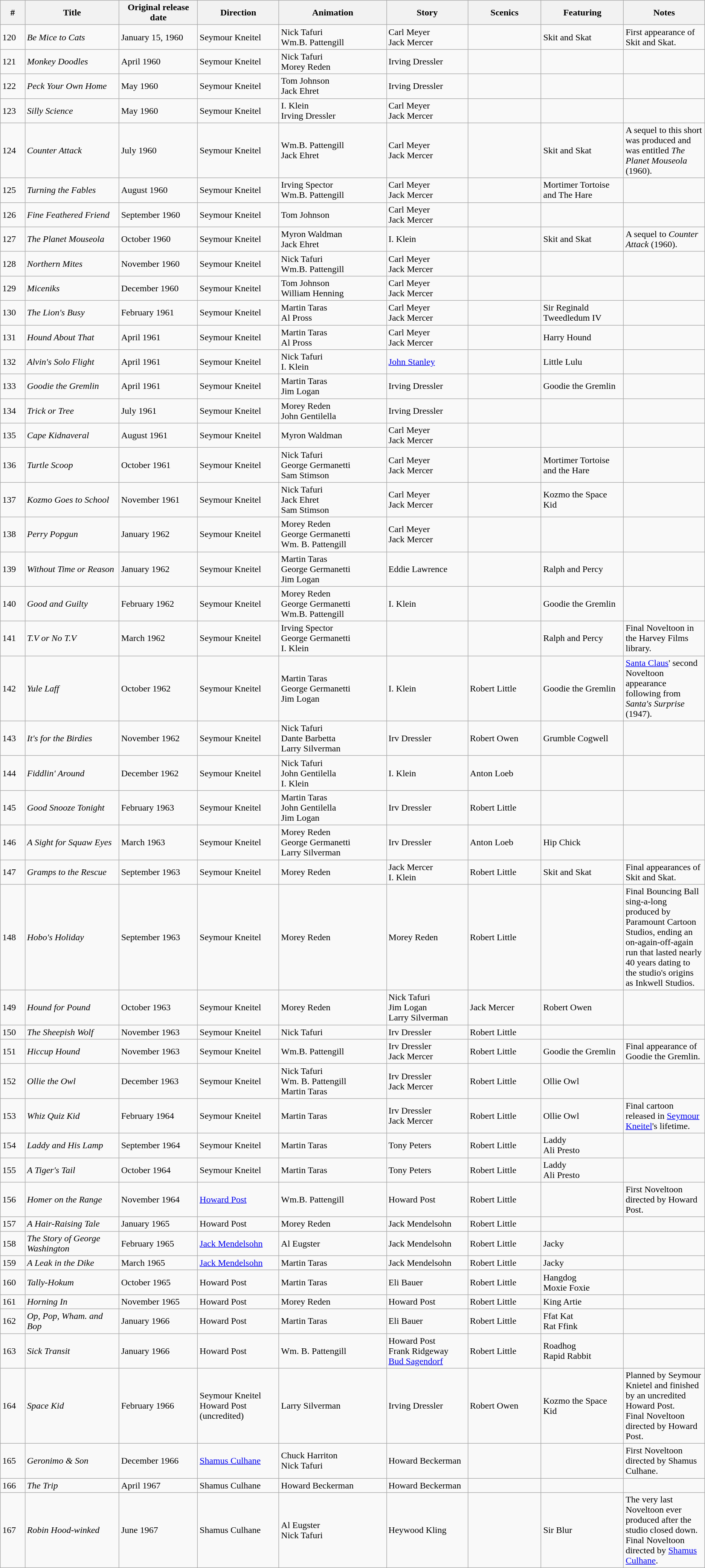<table class="wikitable sortable">
<tr>
<th style="width:3em">#</th>
<th style="width:15em">Title</th>
<th style="width:12em">Original release date</th>
<th style="width:12em">Direction</th>
<th style="width:18em">Animation</th>
<th style="width:12em">Story</th>
<th style="width:12em">Scenics</th>
<th style="width:12em">Featuring</th>
<th style="width:12em">Notes</th>
</tr>
<tr>
<td>120</td>
<td><em>Be Mice to Cats</em></td>
<td>January 15, 1960</td>
<td>Seymour Kneitel</td>
<td>Nick Tafuri<br>Wm.B. Pattengill</td>
<td>Carl Meyer<br>Jack Mercer</td>
<td></td>
<td>Skit and Skat</td>
<td>First appearance of Skit and Skat.</td>
</tr>
<tr>
<td>121</td>
<td><em>Monkey Doodles</em></td>
<td>April 1960</td>
<td>Seymour Kneitel</td>
<td>Nick Tafuri<br>Morey Reden</td>
<td>Irving Dressler</td>
<td></td>
<td></td>
<td></td>
</tr>
<tr>
<td>122</td>
<td><em>Peck Your Own Home</em></td>
<td>May 1960</td>
<td>Seymour Kneitel</td>
<td>Tom Johnson<br>Jack Ehret</td>
<td>Irving Dressler</td>
<td></td>
<td></td>
<td></td>
</tr>
<tr>
<td>123</td>
<td><em>Silly Science</em></td>
<td>May 1960</td>
<td>Seymour Kneitel</td>
<td>I. Klein<br>Irving Dressler</td>
<td>Carl Meyer<br>Jack Mercer</td>
<td></td>
<td></td>
<td></td>
</tr>
<tr>
<td>124</td>
<td><em>Counter Attack</em></td>
<td>July 1960</td>
<td>Seymour Kneitel</td>
<td>Wm.B. Pattengill<br>Jack Ehret</td>
<td>Carl Meyer<br>Jack Mercer</td>
<td></td>
<td>Skit and Skat</td>
<td>A sequel to this short was produced and was entitled <em>The Planet Mouseola</em> (1960).</td>
</tr>
<tr>
<td>125</td>
<td><em>Turning the Fables</em></td>
<td>August 1960</td>
<td>Seymour Kneitel</td>
<td>Irving Spector<br>Wm.B. Pattengill</td>
<td>Carl Meyer<br>Jack Mercer</td>
<td></td>
<td>Mortimer Tortoise and The Hare</td>
<td></td>
</tr>
<tr>
<td>126</td>
<td><em>Fine Feathered Friend</em></td>
<td>September 1960</td>
<td>Seymour Kneitel</td>
<td>Tom Johnson</td>
<td>Carl Meyer<br>Jack Mercer</td>
<td></td>
<td></td>
<td></td>
</tr>
<tr>
<td>127</td>
<td><em>The Planet Mouseola</em></td>
<td>October 1960</td>
<td>Seymour Kneitel</td>
<td>Myron Waldman<br>Jack Ehret</td>
<td>I. Klein</td>
<td></td>
<td>Skit and Skat</td>
<td>A sequel to <em>Counter Attack</em> (1960).</td>
</tr>
<tr>
<td>128</td>
<td><em>Northern Mites</em></td>
<td>November 1960</td>
<td>Seymour Kneitel</td>
<td>Nick Tafuri<br>Wm.B. Pattengill</td>
<td>Carl Meyer<br>Jack Mercer</td>
<td></td>
<td></td>
<td></td>
</tr>
<tr>
<td>129</td>
<td><em>Miceniks</em></td>
<td>December 1960</td>
<td>Seymour Kneitel</td>
<td>Tom Johnson<br>William Henning</td>
<td>Carl Meyer<br>Jack Mercer</td>
<td></td>
<td></td>
<td></td>
</tr>
<tr>
<td>130</td>
<td><em>The Lion's Busy</em></td>
<td>February 1961</td>
<td>Seymour Kneitel</td>
<td>Martin Taras<br>Al Pross</td>
<td>Carl Meyer<br>Jack Mercer</td>
<td></td>
<td>Sir Reginald Tweedledum IV</td>
<td></td>
</tr>
<tr>
<td>131</td>
<td><em>Hound About That</em></td>
<td>April 1961</td>
<td>Seymour Kneitel</td>
<td>Martin Taras<br>Al Pross</td>
<td>Carl Meyer<br>Jack Mercer</td>
<td></td>
<td>Harry Hound</td>
<td></td>
</tr>
<tr>
<td>132</td>
<td><em>Alvin's Solo Flight</em></td>
<td>April 1961</td>
<td>Seymour Kneitel</td>
<td>Nick Tafuri<br>I. Klein</td>
<td><a href='#'>John Stanley</a></td>
<td></td>
<td>Little Lulu</td>
<td></td>
</tr>
<tr>
<td>133</td>
<td><em>Goodie the Gremlin</em></td>
<td>April 1961</td>
<td>Seymour Kneitel</td>
<td>Martin Taras<br>Jim Logan</td>
<td>Irving Dressler</td>
<td></td>
<td>Goodie the Gremlin</td>
<td></td>
</tr>
<tr>
<td>134</td>
<td><em>Trick or Tree</em></td>
<td>July 1961</td>
<td>Seymour Kneitel</td>
<td>Morey Reden<br>John Gentilella</td>
<td>Irving Dressler</td>
<td></td>
<td></td>
<td></td>
</tr>
<tr>
<td>135</td>
<td><em>Cape Kidnaveral</em></td>
<td>August 1961</td>
<td>Seymour Kneitel</td>
<td>Myron Waldman</td>
<td>Carl Meyer<br>Jack Mercer</td>
<td></td>
<td></td>
<td></td>
</tr>
<tr>
<td>136</td>
<td><em>Turtle Scoop</em></td>
<td>October 1961</td>
<td>Seymour Kneitel</td>
<td>Nick Tafuri<br>George Germanetti<br>Sam Stimson</td>
<td>Carl Meyer<br>Jack Mercer</td>
<td></td>
<td>Mortimer Tortoise and the Hare</td>
<td></td>
</tr>
<tr>
<td>137</td>
<td><em>Kozmo Goes to School</em></td>
<td>November 1961</td>
<td>Seymour Kneitel</td>
<td>Nick Tafuri<br>Jack Ehret<br>Sam Stimson</td>
<td>Carl Meyer<br>Jack Mercer</td>
<td></td>
<td>Kozmo the Space Kid</td>
<td></td>
</tr>
<tr>
<td>138</td>
<td><em>Perry Popgun</em></td>
<td>January 1962</td>
<td>Seymour Kneitel</td>
<td>Morey Reden<br>George Germanetti<br>Wm. B. Pattengill</td>
<td>Carl Meyer<br>Jack Mercer</td>
<td></td>
<td></td>
<td></td>
</tr>
<tr>
<td>139</td>
<td><em>Without Time or Reason</em></td>
<td>January 1962</td>
<td>Seymour Kneitel</td>
<td>Martin Taras<br>George Germanetti<br>Jim Logan</td>
<td>Eddie Lawrence</td>
<td></td>
<td>Ralph and Percy</td>
<td></td>
</tr>
<tr>
<td>140</td>
<td><em>Good and Guilty</em></td>
<td>February 1962</td>
<td>Seymour Kneitel</td>
<td>Morey Reden<br>George Germanetti<br>Wm.B. Pattengill</td>
<td>I. Klein</td>
<td></td>
<td>Goodie the Gremlin</td>
<td></td>
</tr>
<tr>
<td>141</td>
<td><em>T.V or No T.V</em></td>
<td>March 1962</td>
<td>Seymour Kneitel</td>
<td>Irving Spector<br>George Germanetti<br>I. Klein</td>
<td></td>
<td></td>
<td>Ralph and Percy</td>
<td>Final Noveltoon in the Harvey Films library.</td>
</tr>
<tr>
<td>142</td>
<td><em>Yule Laff</em></td>
<td>October 1962</td>
<td>Seymour Kneitel</td>
<td>Martin Taras<br>George Germanetti<br>Jim Logan</td>
<td>I. Klein</td>
<td>Robert Little</td>
<td>Goodie the Gremlin</td>
<td><a href='#'>Santa Claus</a>' second Noveltoon appearance following from <em>Santa's Surprise</em> (1947).</td>
</tr>
<tr>
<td>143</td>
<td><em>It's for the Birdies</em></td>
<td>November 1962</td>
<td>Seymour Kneitel</td>
<td>Nick Tafuri<br>Dante Barbetta<br>Larry Silverman</td>
<td>Irv Dressler</td>
<td>Robert Owen</td>
<td>Grumble Cogwell</td>
<td></td>
</tr>
<tr>
<td>144</td>
<td><em>Fiddlin' Around</em></td>
<td>December 1962</td>
<td>Seymour Kneitel</td>
<td>Nick Tafuri<br>John Gentilella<br>I. Klein</td>
<td>I. Klein</td>
<td>Anton Loeb</td>
<td></td>
<td></td>
</tr>
<tr>
<td>145</td>
<td><em>Good Snooze Tonight</em></td>
<td>February 1963</td>
<td>Seymour Kneitel</td>
<td>Martin Taras<br>John Gentilella<br>Jim Logan</td>
<td>Irv Dressler</td>
<td>Robert Little</td>
<td></td>
<td></td>
</tr>
<tr>
<td>146</td>
<td><em>A Sight for Squaw Eyes</em></td>
<td>March 1963</td>
<td>Seymour Kneitel</td>
<td>Morey Reden<br>George Germanetti<br>Larry Silverman</td>
<td>Irv Dressler</td>
<td>Anton Loeb</td>
<td>Hip Chick</td>
<td></td>
</tr>
<tr>
<td>147</td>
<td><em>Gramps to the Rescue</em></td>
<td>September 1963</td>
<td>Seymour Kneitel</td>
<td>Morey Reden</td>
<td>Jack Mercer<br>I. Klein</td>
<td>Robert Little</td>
<td>Skit and Skat</td>
<td>Final appearances of Skit and Skat.</td>
</tr>
<tr>
<td>148</td>
<td><em>Hobo's Holiday</em></td>
<td>September 1963</td>
<td>Seymour Kneitel</td>
<td>Morey Reden</td>
<td>Morey Reden</td>
<td>Robert Little</td>
<td></td>
<td>Final Bouncing Ball sing-a-long produced by Paramount Cartoon Studios, ending an on-again-off-again run that lasted nearly 40 years dating to the studio's origins as Inkwell Studios.</td>
</tr>
<tr>
<td>149</td>
<td><em>Hound for Pound</em></td>
<td>October 1963</td>
<td>Seymour Kneitel</td>
<td>Morey Reden</td>
<td>Nick Tafuri<br>Jim Logan<br>Larry Silverman</td>
<td>Jack Mercer</td>
<td>Robert Owen</td>
<td></td>
</tr>
<tr>
<td>150</td>
<td><em>The Sheepish Wolf</em></td>
<td>November 1963</td>
<td>Seymour Kneitel</td>
<td>Nick Tafuri</td>
<td>Irv Dressler</td>
<td>Robert Little</td>
<td></td>
<td></td>
</tr>
<tr>
<td>151</td>
<td><em>Hiccup Hound</em></td>
<td>November 1963</td>
<td>Seymour Kneitel</td>
<td>Wm.B. Pattengill</td>
<td>Irv Dressler<br>Jack Mercer</td>
<td>Robert Little</td>
<td>Goodie the Gremlin</td>
<td>Final appearance of Goodie the Gremlin.</td>
</tr>
<tr>
<td>152</td>
<td><em>Ollie the Owl</em></td>
<td>December 1963</td>
<td>Seymour Kneitel</td>
<td>Nick Tafuri<br>Wm. B. Pattengill<br>Martin Taras</td>
<td>Irv Dressler<br>Jack Mercer</td>
<td>Robert Little</td>
<td>Ollie Owl</td>
<td></td>
</tr>
<tr>
<td>153</td>
<td><em>Whiz Quiz Kid</em></td>
<td>February 1964</td>
<td>Seymour Kneitel</td>
<td>Martin Taras</td>
<td>Irv Dressler<br>Jack Mercer</td>
<td>Robert Little</td>
<td>Ollie Owl</td>
<td>Final cartoon released in <a href='#'>Seymour Kneitel</a>'s lifetime.</td>
</tr>
<tr>
<td>154</td>
<td><em>Laddy and His Lamp</em></td>
<td>September 1964</td>
<td>Seymour Kneitel</td>
<td>Martin Taras</td>
<td>Tony Peters</td>
<td>Robert Little</td>
<td>Laddy<br>Ali Presto</td>
<td></td>
</tr>
<tr>
<td>155</td>
<td><em>A Tiger's Tail</em></td>
<td>October 1964</td>
<td>Seymour Kneitel</td>
<td>Martin Taras</td>
<td>Tony Peters</td>
<td>Robert Little</td>
<td>Laddy<br>Ali Presto</td>
<td></td>
</tr>
<tr>
<td>156</td>
<td><em>Homer on the Range</em></td>
<td>November 1964</td>
<td><a href='#'>Howard Post</a></td>
<td>Wm.B. Pattengill</td>
<td>Howard Post</td>
<td>Robert Little</td>
<td></td>
<td>First Noveltoon directed by Howard Post.</td>
</tr>
<tr>
<td>157</td>
<td><em>A Hair-Raising Tale</em></td>
<td>January 1965</td>
<td>Howard Post</td>
<td>Morey Reden</td>
<td>Jack Mendelsohn</td>
<td>Robert Little</td>
<td></td>
<td></td>
</tr>
<tr>
<td>158</td>
<td><em>The Story of George Washington</em></td>
<td>February 1965</td>
<td><a href='#'>Jack Mendelsohn</a></td>
<td>Al Eugster</td>
<td>Jack Mendelsohn</td>
<td>Robert Little</td>
<td>Jacky</td>
<td></td>
</tr>
<tr>
<td>159</td>
<td><em>A Leak in the Dike</em></td>
<td>March 1965</td>
<td><a href='#'>Jack Mendelsohn</a></td>
<td>Martin Taras</td>
<td>Jack Mendelsohn</td>
<td>Robert Little</td>
<td>Jacky</td>
<td></td>
</tr>
<tr>
<td>160</td>
<td><em>Tally-Hokum</em></td>
<td>October 1965</td>
<td>Howard Post</td>
<td>Martin Taras</td>
<td>Eli Bauer</td>
<td>Robert Little</td>
<td>Hangdog<br>Moxie Foxie</td>
<td></td>
</tr>
<tr>
<td>161</td>
<td><em>Horning In</em></td>
<td>November 1965</td>
<td>Howard Post</td>
<td>Morey Reden</td>
<td>Howard Post</td>
<td>Robert Little</td>
<td>King Artie</td>
<td></td>
</tr>
<tr>
<td>162</td>
<td><em>Op, Pop, Wham. and Bop</em></td>
<td>January 1966</td>
<td>Howard Post</td>
<td>Martin Taras</td>
<td>Eli Bauer</td>
<td>Robert Little</td>
<td>Ffat Kat<br>Rat Ffink</td>
<td></td>
</tr>
<tr>
<td>163</td>
<td><em>Sick Transit</em></td>
<td>January 1966</td>
<td>Howard Post</td>
<td>Wm. B. Pattengill</td>
<td>Howard Post<br>Frank Ridgeway<br><a href='#'>Bud Sagendorf</a></td>
<td>Robert Little</td>
<td>Roadhog<br>Rapid Rabbit</td>
<td></td>
</tr>
<tr>
<td>164</td>
<td><em>Space Kid</em></td>
<td>February 1966</td>
<td>Seymour Kneitel<br>Howard Post (uncredited)</td>
<td>Larry Silverman</td>
<td>Irving Dressler</td>
<td>Robert Owen</td>
<td>Kozmo the Space Kid</td>
<td>Planned by Seymour Knietel and finished by an uncredited Howard Post.<br>Final Noveltoon directed by Howard Post.</td>
</tr>
<tr>
<td>165</td>
<td><em>Geronimo & Son</em></td>
<td>December 1966</td>
<td><a href='#'>Shamus Culhane</a></td>
<td>Chuck Harriton<br>Nick Tafuri</td>
<td>Howard Beckerman</td>
<td></td>
<td></td>
<td>First Noveltoon directed by Shamus Culhane.</td>
</tr>
<tr>
<td>166</td>
<td><em>The Trip</em></td>
<td>April 1967</td>
<td>Shamus Culhane</td>
<td>Howard Beckerman</td>
<td>Howard Beckerman</td>
<td></td>
<td></td>
<td></td>
</tr>
<tr>
<td>167</td>
<td><em>Robin Hood-winked</em></td>
<td>June 1967</td>
<td>Shamus Culhane</td>
<td>Al Eugster<br>Nick Tafuri</td>
<td>Heywood Kling</td>
<td></td>
<td>Sir Blur</td>
<td>The very last Noveltoon ever produced after the studio closed down. Final Noveltoon directed by <a href='#'>Shamus Culhane</a>.</td>
</tr>
</table>
